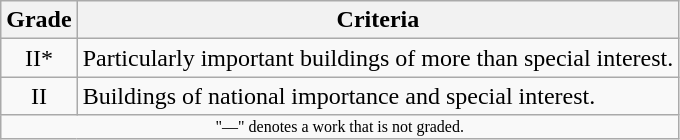<table class="wikitable" border="1">
<tr>
<th>Grade</th>
<th>Criteria</th>
</tr>
<tr>
<td align="center" >II*</td>
<td>Particularly important buildings of more than special interest.</td>
</tr>
<tr>
<td align="center" >II</td>
<td>Buildings of national importance and special interest.</td>
</tr>
<tr>
<td align="center" colspan="14" style="font-size: 8pt">"—" denotes a work that is not graded.</td>
</tr>
</table>
